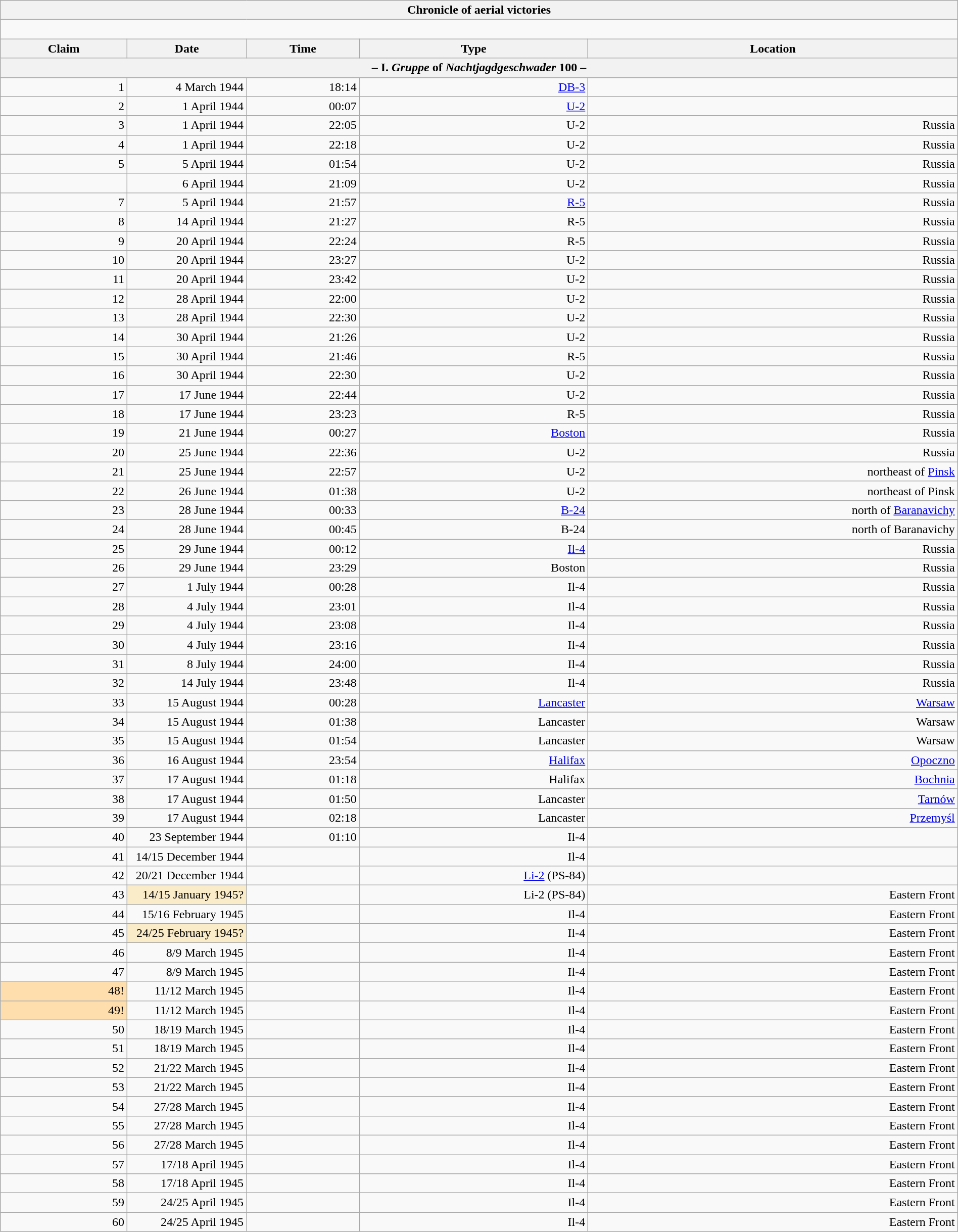<table class="wikitable plainrowheaders collapsible" style="margin-left: auto; margin-right: auto; border: none; text-align:right; width: 100%;">
<tr>
<th colspan="5">Chronicle of aerial victories</th>
</tr>
<tr>
<td colspan="5" style="text-align: left;"><br>
</td>
</tr>
<tr>
<th scope="col">Claim</th>
<th scope="col" style="width:150px">Date</th>
<th scope="col">Time</th>
<th scope="col">Type</th>
<th scope="col">Location</th>
</tr>
<tr>
<th colspan="5">– I. <em>Gruppe</em> of <em>Nachtjagdgeschwader</em> 100 –</th>
</tr>
<tr>
<td>1</td>
<td>4 March 1944</td>
<td>18:14</td>
<td><a href='#'>DB-3</a></td>
<td></td>
</tr>
<tr>
<td>2</td>
<td>1 April 1944</td>
<td>00:07</td>
<td><a href='#'>U-2</a></td>
<td></td>
</tr>
<tr>
<td>3</td>
<td>1 April 1944</td>
<td>22:05</td>
<td>U-2</td>
<td>Russia</td>
</tr>
<tr>
<td>4</td>
<td>1 April 1944</td>
<td>22:18</td>
<td>U-2</td>
<td>Russia</td>
</tr>
<tr>
<td>5</td>
<td>5 April 1944</td>
<td>01:54</td>
<td>U-2</td>
<td>Russia</td>
</tr>
<tr>
<td></td>
<td>6 April 1944</td>
<td>21:09</td>
<td>U-2</td>
<td>Russia</td>
</tr>
<tr>
<td>7</td>
<td>5 April 1944</td>
<td>21:57</td>
<td><a href='#'>R-5</a></td>
<td>Russia</td>
</tr>
<tr>
<td>8</td>
<td>14 April 1944</td>
<td>21:27</td>
<td>R-5</td>
<td>Russia</td>
</tr>
<tr>
<td>9</td>
<td>20 April 1944</td>
<td>22:24</td>
<td>R-5</td>
<td>Russia</td>
</tr>
<tr>
<td>10</td>
<td>20 April 1944</td>
<td>23:27</td>
<td>U-2</td>
<td>Russia</td>
</tr>
<tr>
<td>11</td>
<td>20 April 1944</td>
<td>23:42</td>
<td>U-2</td>
<td>Russia</td>
</tr>
<tr>
<td>12</td>
<td>28 April 1944</td>
<td>22:00</td>
<td>U-2</td>
<td>Russia</td>
</tr>
<tr>
<td>13</td>
<td>28 April 1944</td>
<td>22:30</td>
<td>U-2</td>
<td>Russia</td>
</tr>
<tr>
<td>14</td>
<td>30 April 1944</td>
<td>21:26</td>
<td>U-2</td>
<td>Russia</td>
</tr>
<tr>
<td>15</td>
<td>30 April 1944</td>
<td>21:46</td>
<td>R-5</td>
<td>Russia</td>
</tr>
<tr>
<td>16</td>
<td>30 April 1944</td>
<td>22:30</td>
<td>U-2</td>
<td>Russia</td>
</tr>
<tr>
<td>17</td>
<td>17 June 1944</td>
<td>22:44</td>
<td>U-2</td>
<td>Russia</td>
</tr>
<tr>
<td>18</td>
<td>17 June 1944</td>
<td>23:23</td>
<td>R-5</td>
<td>Russia</td>
</tr>
<tr>
<td>19</td>
<td>21 June 1944</td>
<td>00:27</td>
<td><a href='#'>Boston</a></td>
<td>Russia</td>
</tr>
<tr>
<td>20</td>
<td>25 June 1944</td>
<td>22:36</td>
<td>U-2</td>
<td>Russia</td>
</tr>
<tr>
<td>21</td>
<td>25 June 1944</td>
<td>22:57</td>
<td>U-2</td>
<td> northeast of <a href='#'>Pinsk</a></td>
</tr>
<tr>
<td>22</td>
<td>26 June 1944</td>
<td>01:38</td>
<td>U-2</td>
<td>northeast of Pinsk</td>
</tr>
<tr>
<td>23</td>
<td>28 June 1944</td>
<td>00:33</td>
<td><a href='#'>B-24</a></td>
<td>north of <a href='#'>Baranavichy</a></td>
</tr>
<tr>
<td>24</td>
<td>28 June 1944</td>
<td>00:45</td>
<td>B-24</td>
<td>north of Baranavichy</td>
</tr>
<tr>
<td>25</td>
<td>29 June 1944</td>
<td>00:12</td>
<td><a href='#'>Il-4</a></td>
<td>Russia</td>
</tr>
<tr>
<td>26</td>
<td>29 June 1944</td>
<td>23:29</td>
<td>Boston</td>
<td>Russia</td>
</tr>
<tr>
<td>27</td>
<td>1 July 1944</td>
<td>00:28</td>
<td>Il-4</td>
<td>Russia</td>
</tr>
<tr>
<td>28</td>
<td>4 July 1944</td>
<td>23:01</td>
<td>Il-4</td>
<td>Russia</td>
</tr>
<tr>
<td>29</td>
<td>4 July 1944</td>
<td>23:08</td>
<td>Il-4</td>
<td>Russia</td>
</tr>
<tr>
<td>30</td>
<td>4 July 1944</td>
<td>23:16</td>
<td>Il-4</td>
<td>Russia</td>
</tr>
<tr>
<td>31</td>
<td>8 July 1944</td>
<td>24:00</td>
<td>Il-4</td>
<td>Russia</td>
</tr>
<tr>
<td>32</td>
<td>14 July 1944</td>
<td>23:48</td>
<td>Il-4</td>
<td>Russia</td>
</tr>
<tr>
<td>33</td>
<td>15 August 1944</td>
<td>00:28</td>
<td><a href='#'>Lancaster</a></td>
<td><a href='#'>Warsaw</a></td>
</tr>
<tr>
<td>34</td>
<td>15 August 1944</td>
<td>01:38</td>
<td>Lancaster</td>
<td>Warsaw</td>
</tr>
<tr>
<td>35</td>
<td>15 August 1944</td>
<td>01:54</td>
<td>Lancaster</td>
<td>Warsaw</td>
</tr>
<tr>
<td>36</td>
<td>16 August 1944</td>
<td>23:54</td>
<td><a href='#'>Halifax</a></td>
<td><a href='#'>Opoczno</a></td>
</tr>
<tr>
<td>37</td>
<td>17 August 1944</td>
<td>01:18</td>
<td>Halifax</td>
<td><a href='#'>Bochnia</a></td>
</tr>
<tr>
<td>38</td>
<td>17 August 1944</td>
<td>01:50</td>
<td>Lancaster</td>
<td><a href='#'>Tarnów</a></td>
</tr>
<tr>
<td>39</td>
<td>17 August 1944</td>
<td>02:18</td>
<td>Lancaster</td>
<td><a href='#'>Przemyśl</a></td>
</tr>
<tr>
<td>40</td>
<td>23 September 1944</td>
<td>01:10</td>
<td>Il-4</td>
<td></td>
</tr>
<tr>
<td>41</td>
<td>14/15 December 1944</td>
<td></td>
<td>Il-4</td>
<td></td>
</tr>
<tr>
<td>42</td>
<td>20/21 December 1944</td>
<td></td>
<td><a href='#'>Li-2</a> (PS-84)</td>
<td></td>
</tr>
<tr>
<td>43</td>
<td style="background:#faecc8">14/15 January 1945?</td>
<td></td>
<td>Li-2 (PS-84)</td>
<td>Eastern Front</td>
</tr>
<tr>
<td>44</td>
<td>15/16 February 1945</td>
<td></td>
<td>Il-4</td>
<td>Eastern Front</td>
</tr>
<tr>
<td>45</td>
<td style="background:#faecc8">24/25 February 1945?</td>
<td></td>
<td>Il-4</td>
<td>Eastern Front</td>
</tr>
<tr>
<td>46</td>
<td>8/9 March 1945</td>
<td></td>
<td>Il-4</td>
<td>Eastern Front</td>
</tr>
<tr>
<td>47</td>
<td>8/9 March 1945</td>
<td></td>
<td>Il-4</td>
<td>Eastern Front</td>
</tr>
<tr>
<td style="background:#ffdead">48!</td>
<td>11/12 March 1945</td>
<td></td>
<td>Il-4</td>
<td>Eastern Front</td>
</tr>
<tr>
<td style="background:#ffdead">49!</td>
<td>11/12 March 1945</td>
<td></td>
<td>Il-4</td>
<td>Eastern Front</td>
</tr>
<tr>
<td>50</td>
<td>18/19 March 1945</td>
<td></td>
<td>Il-4</td>
<td>Eastern Front</td>
</tr>
<tr>
<td>51</td>
<td>18/19 March 1945</td>
<td></td>
<td>Il-4</td>
<td>Eastern Front</td>
</tr>
<tr>
<td>52</td>
<td>21/22 March 1945</td>
<td></td>
<td>Il-4</td>
<td>Eastern Front</td>
</tr>
<tr>
<td>53</td>
<td>21/22 March 1945</td>
<td></td>
<td>Il-4</td>
<td>Eastern Front</td>
</tr>
<tr>
<td>54</td>
<td>27/28 March 1945</td>
<td></td>
<td>Il-4</td>
<td>Eastern Front</td>
</tr>
<tr>
<td>55</td>
<td>27/28 March 1945</td>
<td></td>
<td>Il-4</td>
<td>Eastern Front</td>
</tr>
<tr>
<td>56</td>
<td>27/28 March 1945</td>
<td></td>
<td>Il-4</td>
<td>Eastern Front</td>
</tr>
<tr>
<td>57</td>
<td>17/18 April 1945</td>
<td></td>
<td>Il-4</td>
<td>Eastern Front</td>
</tr>
<tr>
<td>58</td>
<td>17/18 April 1945</td>
<td></td>
<td>Il-4</td>
<td>Eastern Front</td>
</tr>
<tr>
<td>59</td>
<td>24/25 April 1945</td>
<td></td>
<td>Il-4</td>
<td>Eastern Front</td>
</tr>
<tr>
<td>60</td>
<td>24/25 April 1945</td>
<td></td>
<td>Il-4</td>
<td>Eastern Front</td>
</tr>
</table>
